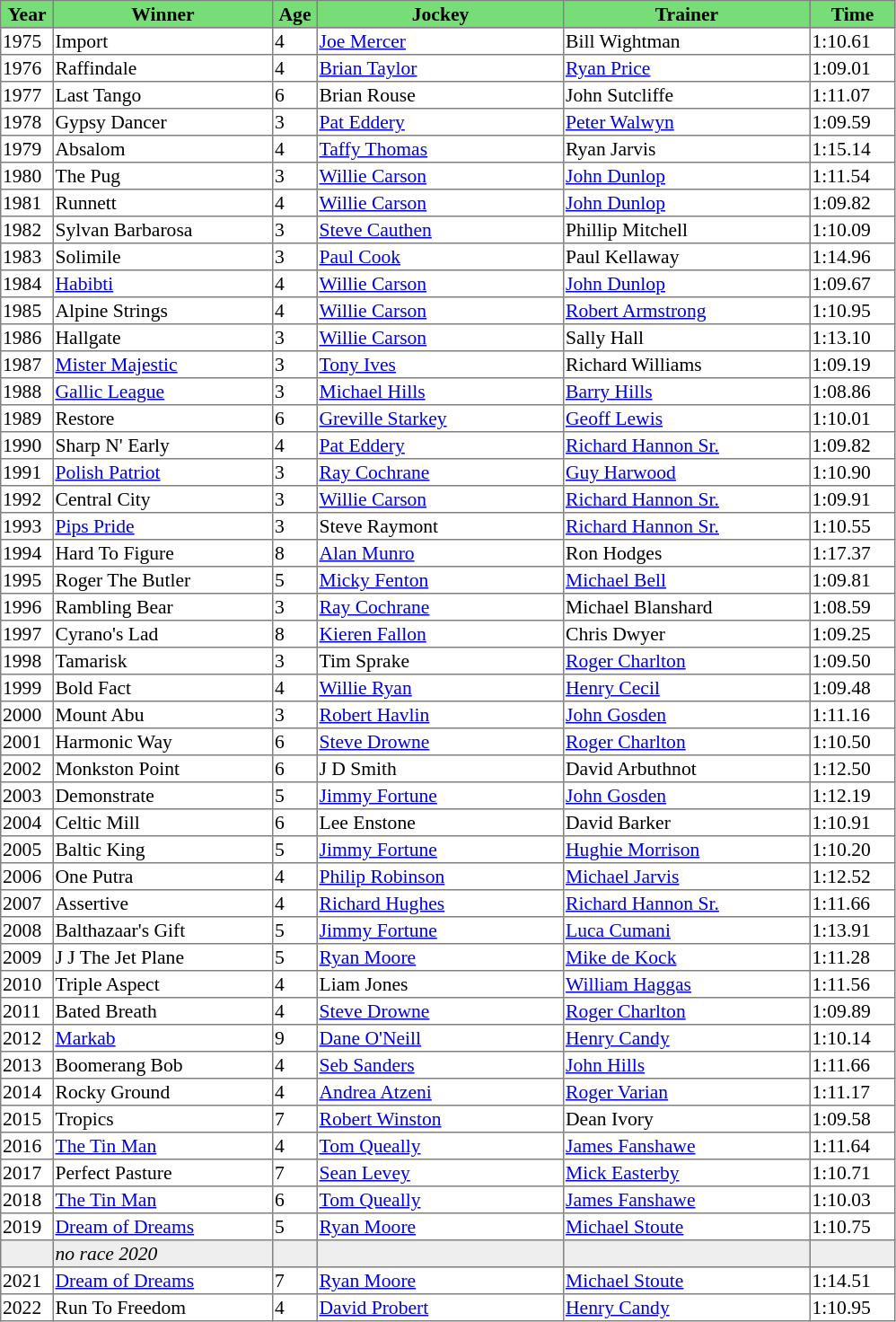<table class = "sortable" | border="1" style="border-collapse: collapse; font-size:90%">
<tr bgcolor="#77dd77" align="center">
<th style="width:36px"><strong>Year</strong></th>
<th style="width:160px"><strong>Winner</strong></th>
<th style="width:30px"><strong>Age</strong></th>
<th style="width:180px"><strong>Jockey</strong></th>
<th style="width:180px"><strong>Trainer</strong></th>
<th style="width:60px"><strong>Time</strong></th>
</tr>
<tr>
<td>1975</td>
<td>Import</td>
<td>4</td>
<td><a href='#'>Joe Mercer</a></td>
<td>Bill Wightman</td>
<td>1:10.61</td>
</tr>
<tr>
<td>1976</td>
<td>Raffindale</td>
<td>4</td>
<td><a href='#'>Brian Taylor</a></td>
<td><a href='#'>Ryan Price</a></td>
<td>1:09.01</td>
</tr>
<tr>
<td>1977</td>
<td>Last Tango</td>
<td>6</td>
<td>Brian Rouse</td>
<td>John Sutcliffe</td>
<td>1:11.07</td>
</tr>
<tr>
<td>1978</td>
<td>Gypsy Dancer</td>
<td>3</td>
<td><a href='#'>Pat Eddery</a></td>
<td><a href='#'>Peter Walwyn</a></td>
<td>1:09.59</td>
</tr>
<tr>
<td>1979</td>
<td>Absalom</td>
<td>4</td>
<td><a href='#'>Taffy Thomas</a></td>
<td>Ryan Jarvis</td>
<td>1:15.14</td>
</tr>
<tr>
<td>1980</td>
<td>The Pug</td>
<td>3</td>
<td><a href='#'>Willie Carson</a></td>
<td><a href='#'>John Dunlop</a></td>
<td>1:11.54</td>
</tr>
<tr>
<td>1981</td>
<td>Runnett</td>
<td>4</td>
<td><a href='#'>Willie Carson</a></td>
<td><a href='#'>John Dunlop</a></td>
<td>1:09.82</td>
</tr>
<tr>
<td>1982</td>
<td>Sylvan Barbarosa</td>
<td>3</td>
<td><a href='#'>Steve Cauthen</a></td>
<td>Phillip Mitchell</td>
<td>1:10.09</td>
</tr>
<tr>
<td>1983</td>
<td>Solimile</td>
<td>3</td>
<td><a href='#'>Paul Cook</a></td>
<td>Paul Kellaway</td>
<td>1:14.96</td>
</tr>
<tr>
<td>1984</td>
<td><a href='#'>Habibti</a></td>
<td>4</td>
<td><a href='#'>Willie Carson</a></td>
<td><a href='#'>John Dunlop</a></td>
<td>1:09.67</td>
</tr>
<tr>
<td>1985</td>
<td>Alpine Strings</td>
<td>4</td>
<td><a href='#'>Willie Carson</a></td>
<td><a href='#'>Robert Armstrong</a></td>
<td>1:10.95</td>
</tr>
<tr>
<td>1986</td>
<td>Hallgate</td>
<td>3</td>
<td><a href='#'>Willie Carson</a></td>
<td>Sally Hall</td>
<td>1:13.10</td>
</tr>
<tr>
<td>1987</td>
<td><a href='#'>Mister Majestic</a></td>
<td>3</td>
<td><a href='#'>Tony Ives</a></td>
<td>Richard Williams</td>
<td>1:09.19</td>
</tr>
<tr>
<td>1988</td>
<td><a href='#'>Gallic League</a></td>
<td>3</td>
<td><a href='#'>Michael Hills</a></td>
<td><a href='#'>Barry Hills</a></td>
<td>1:08.86</td>
</tr>
<tr>
<td>1989</td>
<td>Restore</td>
<td>6</td>
<td><a href='#'>Greville Starkey</a></td>
<td><a href='#'>Geoff Lewis</a></td>
<td>1:10.01</td>
</tr>
<tr>
<td>1990</td>
<td>Sharp N' Early</td>
<td>4</td>
<td><a href='#'>Pat Eddery</a></td>
<td><a href='#'>Richard Hannon Sr.</a></td>
<td>1:09.82</td>
</tr>
<tr>
<td>1991</td>
<td><a href='#'>Polish Patriot</a></td>
<td>3</td>
<td><a href='#'>Ray Cochrane</a></td>
<td><a href='#'>Guy Harwood</a></td>
<td>1:10.90</td>
</tr>
<tr>
<td>1992</td>
<td>Central City</td>
<td>3</td>
<td><a href='#'>Willie Carson</a></td>
<td><a href='#'>Richard Hannon Sr.</a></td>
<td>1:09.91</td>
</tr>
<tr>
<td>1993</td>
<td><a href='#'>Pips Pride</a></td>
<td>3</td>
<td>Steve Raymont</td>
<td><a href='#'>Richard Hannon Sr.</a></td>
<td>1:10.55</td>
</tr>
<tr>
<td>1994</td>
<td>Hard To Figure</td>
<td>8</td>
<td><a href='#'>Alan Munro</a></td>
<td>Ron Hodges</td>
<td>1:17.37</td>
</tr>
<tr>
<td>1995</td>
<td>Roger The Butler</td>
<td>5</td>
<td><a href='#'>Micky Fenton</a></td>
<td><a href='#'>Michael Bell</a></td>
<td>1:09.81</td>
</tr>
<tr>
<td>1996</td>
<td>Rambling Bear</td>
<td>3</td>
<td><a href='#'>Ray Cochrane</a></td>
<td>Michael Blanshard</td>
<td>1:08.59</td>
</tr>
<tr>
<td>1997</td>
<td>Cyrano's Lad</td>
<td>8</td>
<td><a href='#'>Kieren Fallon</a></td>
<td>Chris Dwyer</td>
<td>1:09.25</td>
</tr>
<tr>
<td>1998</td>
<td>Tamarisk</td>
<td>3</td>
<td>Tim Sprake</td>
<td><a href='#'>Roger Charlton</a></td>
<td>1:09.50</td>
</tr>
<tr>
<td>1999</td>
<td>Bold Fact</td>
<td>4</td>
<td><a href='#'>Willie Ryan</a></td>
<td><a href='#'>Henry Cecil</a></td>
<td>1:09.48</td>
</tr>
<tr>
<td>2000</td>
<td>Mount Abu</td>
<td>3</td>
<td><a href='#'>Robert Havlin</a></td>
<td><a href='#'>John Gosden</a></td>
<td>1:11.16</td>
</tr>
<tr>
<td>2001</td>
<td>Harmonic Way</td>
<td>6</td>
<td><a href='#'>Steve Drowne</a></td>
<td><a href='#'>Roger Charlton</a></td>
<td>1:10.50</td>
</tr>
<tr>
<td>2002</td>
<td>Monkston Point</td>
<td>6</td>
<td>J D Smith</td>
<td>David Arbuthnot</td>
<td>1:12.50</td>
</tr>
<tr>
<td>2003</td>
<td>Demonstrate</td>
<td>5</td>
<td><a href='#'>Jimmy Fortune</a></td>
<td><a href='#'>John Gosden</a></td>
<td>1:12.19</td>
</tr>
<tr>
<td>2004</td>
<td>Celtic Mill</td>
<td>6</td>
<td>Lee Enstone</td>
<td>David Barker</td>
<td>1:10.91</td>
</tr>
<tr>
<td>2005</td>
<td>Baltic King</td>
<td>5</td>
<td><a href='#'>Jimmy Fortune</a></td>
<td><a href='#'>Hughie Morrison</a></td>
<td>1:10.20</td>
</tr>
<tr>
<td>2006</td>
<td>One Putra</td>
<td>4</td>
<td><a href='#'>Philip Robinson</a></td>
<td><a href='#'>Michael Jarvis</a></td>
<td>1:12.52</td>
</tr>
<tr>
<td>2007</td>
<td>Assertive</td>
<td>4</td>
<td><a href='#'>Richard Hughes</a></td>
<td><a href='#'>Richard Hannon Sr.</a></td>
<td>1:11.66</td>
</tr>
<tr>
<td>2008</td>
<td>Balthazaar's Gift</td>
<td>5</td>
<td><a href='#'>Jimmy Fortune</a></td>
<td><a href='#'>Luca Cumani</a></td>
<td>1:13.91</td>
</tr>
<tr>
<td>2009</td>
<td>J J The Jet Plane</td>
<td>5</td>
<td><a href='#'>Ryan Moore</a></td>
<td><a href='#'>Mike de Kock</a></td>
<td>1:11.28</td>
</tr>
<tr>
<td>2010</td>
<td>Triple Aspect</td>
<td>4</td>
<td>Liam Jones</td>
<td><a href='#'>William Haggas</a></td>
<td>1:11.56</td>
</tr>
<tr>
<td>2011</td>
<td>Bated Breath</td>
<td>4</td>
<td><a href='#'>Steve Drowne</a></td>
<td><a href='#'>Roger Charlton</a></td>
<td>1:09.89</td>
</tr>
<tr>
<td>2012</td>
<td><a href='#'>Markab</a></td>
<td>9</td>
<td><a href='#'>Dane O'Neill</a></td>
<td><a href='#'>Henry Candy</a></td>
<td>1:10.14</td>
</tr>
<tr>
<td>2013</td>
<td>Boomerang Bob</td>
<td>4</td>
<td><a href='#'>Seb Sanders</a></td>
<td><a href='#'>John Hills</a></td>
<td>1:11.66</td>
</tr>
<tr>
<td>2014</td>
<td>Rocky Ground</td>
<td>4</td>
<td><a href='#'>Andrea Atzeni</a></td>
<td><a href='#'>Roger Varian</a></td>
<td>1:11.17</td>
</tr>
<tr>
<td>2015</td>
<td>Tropics</td>
<td>7</td>
<td><a href='#'>Robert Winston</a></td>
<td>Dean Ivory</td>
<td>1:09.58</td>
</tr>
<tr>
<td>2016</td>
<td><a href='#'>The Tin Man</a></td>
<td>4</td>
<td><a href='#'>Tom Queally</a></td>
<td><a href='#'>James Fanshawe</a></td>
<td>1:11.64</td>
</tr>
<tr>
<td>2017</td>
<td>Perfect Pasture</td>
<td>7</td>
<td><a href='#'>Sean Levey</a></td>
<td><a href='#'>Mick Easterby</a></td>
<td>1:10.71</td>
</tr>
<tr>
<td>2018</td>
<td><a href='#'>The Tin Man</a></td>
<td>6</td>
<td><a href='#'>Tom Queally</a></td>
<td><a href='#'>James Fanshawe</a></td>
<td>1:10.03</td>
</tr>
<tr>
<td>2019</td>
<td><a href='#'>Dream of Dreams</a></td>
<td>5</td>
<td><a href='#'>Ryan Moore</a></td>
<td><a href='#'>Michael Stoute</a></td>
<td>1:10.75</td>
</tr>
<tr bgcolor="#eeeeee">
<td data-sort-value="2020"></td>
<td><em>no race 2020</em> </td>
<td></td>
<td></td>
<td></td>
<td></td>
</tr>
<tr>
<td>2021</td>
<td><a href='#'>Dream of Dreams</a></td>
<td>7</td>
<td><a href='#'>Ryan Moore</a></td>
<td><a href='#'>Michael Stoute</a></td>
<td>1:14.51</td>
</tr>
<tr>
<td>2022</td>
<td>Run To Freedom</td>
<td>4</td>
<td><a href='#'>David Probert</a></td>
<td><a href='#'>Henry Candy</a></td>
<td>1:10.95</td>
</tr>
</table>
